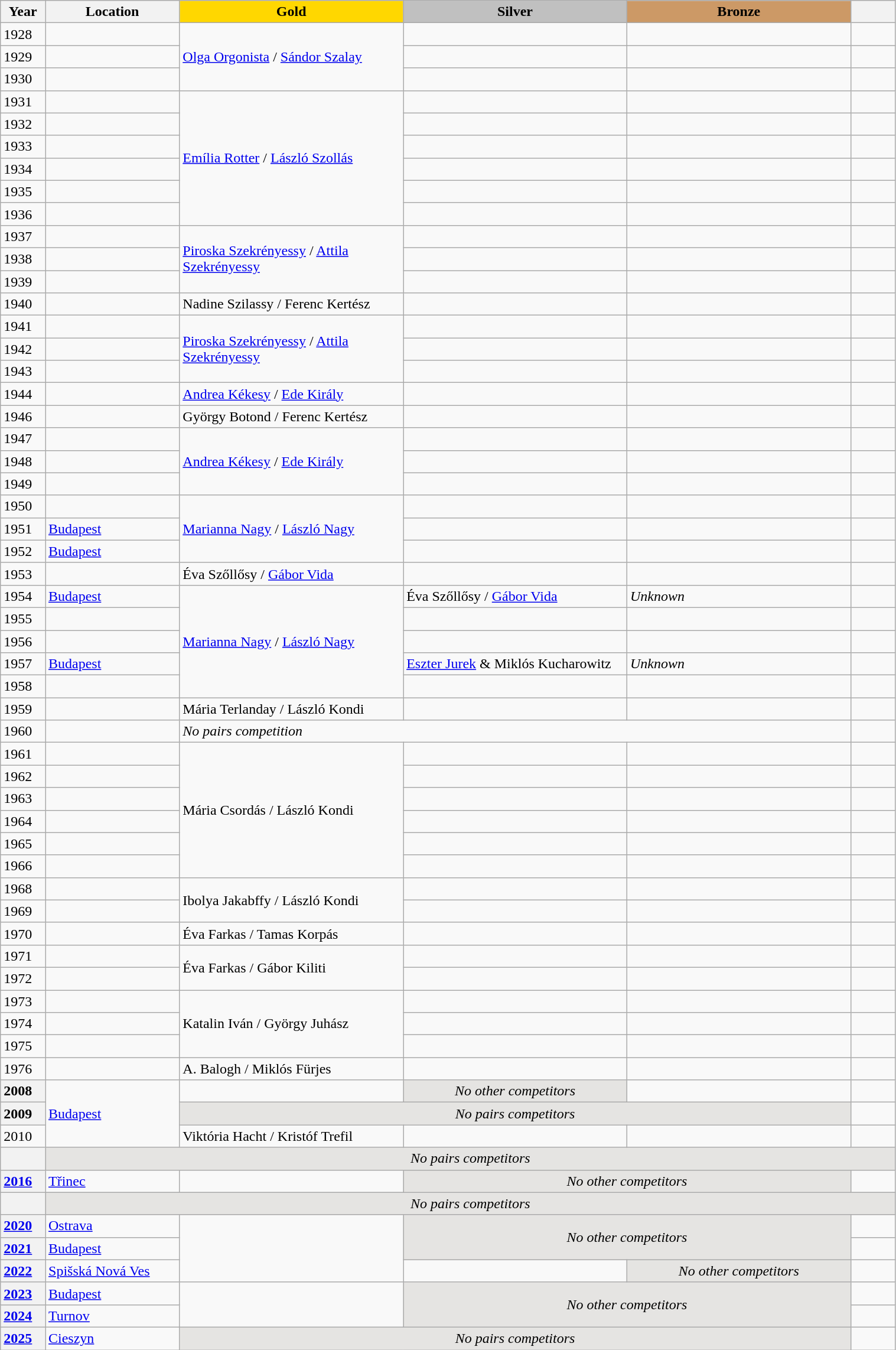<table class="wikitable unsortable" style="text-align:left; width:80%">
<tr>
<th scope="col" style="text-align:center; width:5%">Year</th>
<th scope="col" style="text-align:center; width:15%">Location</th>
<td scope="col" style="text-align:center; width:25%; background:gold"><strong>Gold</strong></td>
<td scope="col" style="text-align:center; width:25%; background:silver"><strong>Silver</strong></td>
<td scope="col" style="text-align:center; width:25%; background:#c96"><strong>Bronze</strong></td>
<th scope="col" style="text-align:center; width:5%"></th>
</tr>
<tr>
<td>1928</td>
<td></td>
<td rowspan="3"><a href='#'>Olga Orgonista</a> / <a href='#'>Sándor Szalay</a></td>
<td></td>
<td></td>
<td></td>
</tr>
<tr>
<td>1929</td>
<td></td>
<td></td>
<td></td>
<td></td>
</tr>
<tr>
<td>1930</td>
<td></td>
<td></td>
<td></td>
<td></td>
</tr>
<tr>
<td>1931</td>
<td></td>
<td rowspan="6"><a href='#'>Emília Rotter</a> / <a href='#'>László Szollás</a></td>
<td></td>
<td></td>
<td></td>
</tr>
<tr>
<td>1932</td>
<td></td>
<td></td>
<td></td>
<td></td>
</tr>
<tr>
<td>1933</td>
<td></td>
<td></td>
<td></td>
<td></td>
</tr>
<tr>
<td>1934</td>
<td></td>
<td></td>
<td></td>
<td></td>
</tr>
<tr>
<td>1935</td>
<td></td>
<td></td>
<td></td>
<td></td>
</tr>
<tr>
<td>1936</td>
<td></td>
<td></td>
<td></td>
<td></td>
</tr>
<tr>
<td>1937</td>
<td></td>
<td rowspan="3"><a href='#'>Piroska Szekrényessy</a> / <a href='#'>Attila Szekrényessy</a></td>
<td></td>
<td></td>
<td></td>
</tr>
<tr>
<td>1938</td>
<td></td>
<td></td>
<td></td>
<td></td>
</tr>
<tr>
<td>1939</td>
<td></td>
<td></td>
<td></td>
<td></td>
</tr>
<tr>
<td>1940</td>
<td></td>
<td>Nadine Szilassy / Ferenc Kertész</td>
<td></td>
<td></td>
<td></td>
</tr>
<tr>
<td>1941</td>
<td></td>
<td rowspan="3"><a href='#'>Piroska Szekrényessy</a> / <a href='#'>Attila Szekrényessy</a></td>
<td></td>
<td></td>
<td></td>
</tr>
<tr>
<td>1942</td>
<td></td>
<td></td>
<td></td>
<td></td>
</tr>
<tr>
<td>1943</td>
<td></td>
<td></td>
<td></td>
<td></td>
</tr>
<tr>
<td>1944</td>
<td></td>
<td><a href='#'>Andrea Kékesy</a> / <a href='#'>Ede Király</a></td>
<td></td>
<td></td>
<td></td>
</tr>
<tr>
<td>1946</td>
<td></td>
<td>György Botond / Ferenc Kertész</td>
<td></td>
<td></td>
<td></td>
</tr>
<tr>
<td>1947</td>
<td></td>
<td rowspan="3"><a href='#'>Andrea Kékesy</a> / <a href='#'>Ede Király</a></td>
<td></td>
<td></td>
<td></td>
</tr>
<tr>
<td>1948</td>
<td></td>
<td></td>
<td></td>
<td></td>
</tr>
<tr>
<td>1949</td>
<td></td>
<td></td>
<td></td>
<td></td>
</tr>
<tr>
<td>1950</td>
<td></td>
<td rowspan="3"><a href='#'>Marianna Nagy</a> / <a href='#'>László Nagy</a></td>
<td></td>
<td></td>
<td></td>
</tr>
<tr>
<td>1951</td>
<td><a href='#'>Budapest</a></td>
<td></td>
<td></td>
<td></td>
</tr>
<tr>
<td>1952</td>
<td><a href='#'>Budapest</a></td>
<td></td>
<td></td>
<td></td>
</tr>
<tr>
<td>1953</td>
<td></td>
<td>Éva Szőllősy / <a href='#'>Gábor Vida</a></td>
<td></td>
<td></td>
<td></td>
</tr>
<tr>
<td>1954</td>
<td><a href='#'>Budapest</a></td>
<td rowspan="5"><a href='#'>Marianna Nagy</a> / <a href='#'>László Nagy</a></td>
<td>Éva Szőllősy / <a href='#'>Gábor Vida</a></td>
<td><em>Unknown</em></td>
<td></td>
</tr>
<tr>
<td>1955</td>
<td></td>
<td></td>
<td></td>
<td></td>
</tr>
<tr>
<td>1956</td>
<td></td>
<td></td>
<td></td>
<td></td>
</tr>
<tr>
<td>1957</td>
<td><a href='#'>Budapest</a></td>
<td><a href='#'>Eszter Jurek</a> & Miklós Kucharowitz</td>
<td><em>Unknown</em></td>
<td></td>
</tr>
<tr>
<td>1958</td>
<td></td>
<td></td>
<td></td>
<td></td>
</tr>
<tr>
<td>1959</td>
<td></td>
<td>Mária Terlanday / László Kondi</td>
<td></td>
<td></td>
<td></td>
</tr>
<tr>
<td>1960</td>
<td></td>
<td colspan="3"><em>No pairs competition</em></td>
<td></td>
</tr>
<tr>
<td>1961</td>
<td></td>
<td rowspan="6">Mária Csordás / László Kondi</td>
<td></td>
<td></td>
<td></td>
</tr>
<tr>
<td>1962</td>
<td></td>
<td></td>
<td></td>
<td></td>
</tr>
<tr>
<td>1963</td>
<td></td>
<td></td>
<td></td>
<td></td>
</tr>
<tr>
<td>1964</td>
<td></td>
<td></td>
<td></td>
<td></td>
</tr>
<tr>
<td>1965</td>
<td></td>
<td></td>
<td></td>
<td></td>
</tr>
<tr>
<td>1966</td>
<td></td>
<td></td>
<td></td>
<td></td>
</tr>
<tr>
<td>1968</td>
<td></td>
<td rowspan="2">Ibolya Jakabffy / László Kondi</td>
<td></td>
<td></td>
<td></td>
</tr>
<tr>
<td>1969</td>
<td></td>
<td></td>
<td></td>
<td></td>
</tr>
<tr>
<td>1970</td>
<td></td>
<td>Éva Farkas / Tamas Korpás</td>
<td></td>
<td></td>
<td></td>
</tr>
<tr>
<td>1971</td>
<td></td>
<td rowspan="2">Éva Farkas / Gábor Kiliti</td>
<td></td>
<td></td>
<td></td>
</tr>
<tr>
<td>1972</td>
<td></td>
<td></td>
<td></td>
<td></td>
</tr>
<tr>
<td>1973</td>
<td></td>
<td rowspan="3">Katalin Iván / György Juhász</td>
<td></td>
<td></td>
<td></td>
</tr>
<tr>
<td>1974</td>
<td></td>
<td></td>
<td></td>
<td></td>
</tr>
<tr>
<td>1975</td>
<td></td>
<td></td>
<td></td>
<td></td>
</tr>
<tr>
<td>1976</td>
<td></td>
<td>A. Balogh / Miklós Fürjes</td>
<td></td>
<td></td>
<td></td>
</tr>
<tr>
<th scope="row" style="text-align:left">2008</th>
<td rowspan="3"><a href='#'>Budapest</a></td>
<td></td>
<td align="center" bgcolor="e5e4e2"><em>No other competitors</em></td>
<td></td>
<td></td>
</tr>
<tr>
<th scope="row" style="text-align:left">2009</th>
<td colspan="3" align="center" bgcolor="e5e4e2"><em>No pairs competitors</em></td>
<td></td>
</tr>
<tr>
<td>2010</td>
<td>Viktória Hacht / Kristóf Trefil</td>
<td></td>
<td></td>
<td></td>
</tr>
<tr>
<th scope="row" style="text-align:left"></th>
<td colspan="5" align="center" bgcolor="e5e4e2"><em>No pairs competitors</em></td>
</tr>
<tr>
<th scope="row" style="text-align:left"><a href='#'>2016</a></th>
<td> <a href='#'>Třinec</a></td>
<td></td>
<td colspan="2" align="center" bgcolor="e5e4e2"><em>No other competitors</em></td>
<td></td>
</tr>
<tr>
<th scope="row" style="text-align:left"></th>
<td colspan="5" align="center" bgcolor="e5e4e2"><em>No pairs competitors</em></td>
</tr>
<tr>
<th scope="row" style="text-align:left"><a href='#'>2020</a></th>
<td> <a href='#'>Ostrava</a></td>
<td rowspan="3"></td>
<td colspan="2" rowspan="2" align="center" bgcolor="e5e4e2"><em>No other competitors</em></td>
<td></td>
</tr>
<tr>
<th scope="row" style="text-align:left"><a href='#'>2021</a></th>
<td><a href='#'>Budapest</a></td>
<td></td>
</tr>
<tr>
<th scope="row" style="text-align:left"><a href='#'>2022</a></th>
<td> <a href='#'>Spišská Nová Ves</a></td>
<td></td>
<td align="center" bgcolor="e5e4e2"><em>No other competitors</em></td>
<td></td>
</tr>
<tr>
<th scope="row" style="text-align:left"><a href='#'>2023</a></th>
<td><a href='#'>Budapest</a></td>
<td rowspan="2"></td>
<td colspan="2" rowspan="2" align="center" bgcolor="e5e4e2"><em>No other competitors</em></td>
<td></td>
</tr>
<tr>
<th scope="row" style="text-align:left"><a href='#'>2024</a></th>
<td> <a href='#'>Turnov</a></td>
<td></td>
</tr>
<tr>
<th scope="row" style="text-align:left"><a href='#'>2025</a></th>
<td> <a href='#'>Cieszyn</a></td>
<td colspan="3" align="center" bgcolor="e5e4e2"><em>No pairs competitors</em></td>
<td></td>
</tr>
</table>
